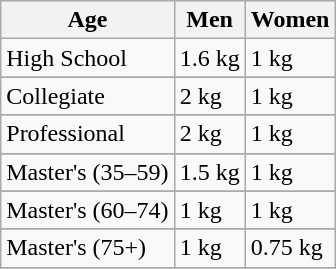<table class="wikitable" style="display: inline-table;">
<tr>
<th>Age</th>
<th>Men</th>
<th>Women</th>
</tr>
<tr>
<td>High School</td>
<td>1.6 kg</td>
<td>1 kg</td>
</tr>
<tr>
</tr>
<tr>
<td>Collegiate</td>
<td>2 kg</td>
<td>1 kg</td>
</tr>
<tr>
</tr>
<tr>
<td>Professional</td>
<td>2 kg</td>
<td>1 kg</td>
</tr>
<tr>
</tr>
<tr>
<td>Master's (35–59)</td>
<td>1.5 kg</td>
<td>1 kg</td>
</tr>
<tr>
</tr>
<tr>
<td>Master's (60–74)</td>
<td>1 kg</td>
<td>1 kg</td>
</tr>
<tr>
</tr>
<tr>
<td>Master's (75+)</td>
<td>1 kg</td>
<td>0.75 kg</td>
</tr>
<tr>
</tr>
</table>
